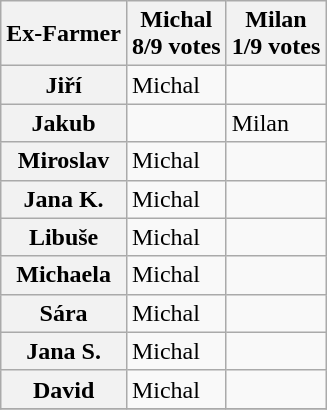<table class=wikitable>
<tr>
<th>Ex-Farmer</th>
<th>Michal<br>8/9 votes</th>
<th>Milan<br>1/9 votes</th>
</tr>
<tr>
<th>Jiří</th>
<td>Michal</td>
<td></td>
</tr>
<tr>
<th>Jakub</th>
<td></td>
<td>Milan</td>
</tr>
<tr>
<th>Miroslav</th>
<td>Michal</td>
<td></td>
</tr>
<tr>
<th>Jana K.</th>
<td>Michal</td>
<td></td>
</tr>
<tr>
<th>Libuše</th>
<td>Michal</td>
<td></td>
</tr>
<tr>
<th>Michaela</th>
<td>Michal</td>
<td></td>
</tr>
<tr>
<th>Sára</th>
<td>Michal</td>
<td></td>
</tr>
<tr>
<th>Jana S.</th>
<td>Michal</td>
<td></td>
</tr>
<tr>
<th>David</th>
<td>Michal</td>
<td></td>
</tr>
<tr>
</tr>
</table>
